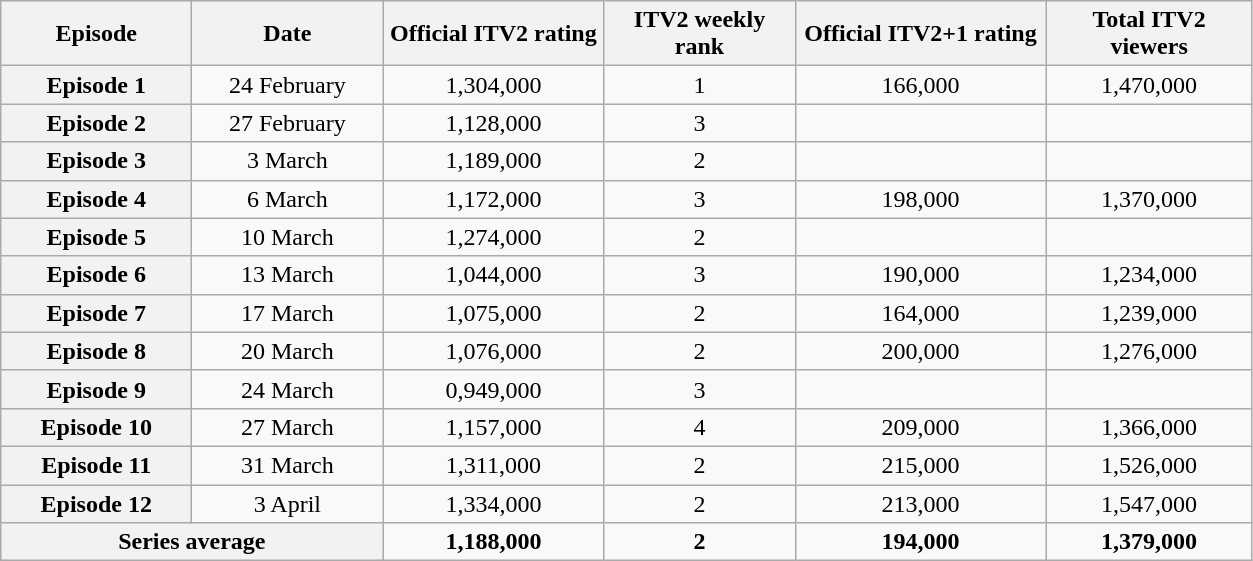<table class="wikitable sortable" style="text-align:center">
<tr>
<th scope="col" style="width:120px;">Episode</th>
<th scope="col" style="width:120px;">Date</th>
<th scope="col" style="width:140px;">Official ITV2 rating</th>
<th scope="col" style="width:120px;">ITV2 weekly rank</th>
<th scope="col" style="width:160px;">Official ITV2+1 rating</th>
<th scope="col" style="width:130px;">Total ITV2 viewers</th>
</tr>
<tr>
<th scope="row">Episode 1</th>
<td>24 February</td>
<td>1,304,000</td>
<td>1</td>
<td>166,000</td>
<td>1,470,000</td>
</tr>
<tr>
<th scope="row">Episode 2</th>
<td>27 February</td>
<td>1,128,000</td>
<td>3</td>
<td></td>
<td></td>
</tr>
<tr>
<th scope="row">Episode 3</th>
<td>3 March</td>
<td>1,189,000</td>
<td>2</td>
<td></td>
<td></td>
</tr>
<tr>
<th scope="row">Episode 4</th>
<td>6 March</td>
<td>1,172,000</td>
<td>3</td>
<td>198,000</td>
<td>1,370,000</td>
</tr>
<tr>
<th scope="row">Episode 5</th>
<td>10 March</td>
<td>1,274,000</td>
<td>2</td>
<td></td>
<td></td>
</tr>
<tr>
<th scope="row">Episode 6</th>
<td>13 March</td>
<td>1,044,000</td>
<td>3</td>
<td>190,000</td>
<td>1,234,000</td>
</tr>
<tr>
<th scope="row">Episode 7</th>
<td>17 March</td>
<td>1,075,000</td>
<td>2</td>
<td>164,000</td>
<td>1,239,000</td>
</tr>
<tr>
<th scope="row">Episode 8</th>
<td>20 March</td>
<td>1,076,000</td>
<td>2</td>
<td>200,000</td>
<td>1,276,000</td>
</tr>
<tr>
<th scope="row">Episode 9</th>
<td>24 March</td>
<td>0,949,000</td>
<td>3</td>
<td></td>
<td></td>
</tr>
<tr>
<th scope="row">Episode 10</th>
<td>27 March</td>
<td>1,157,000</td>
<td>4</td>
<td>209,000</td>
<td>1,366,000</td>
</tr>
<tr>
<th scope="row">Episode 11</th>
<td>31 March</td>
<td>1,311,000</td>
<td>2</td>
<td>215,000</td>
<td>1,526,000</td>
</tr>
<tr>
<th scope="row">Episode 12</th>
<td>3 April</td>
<td>1,334,000</td>
<td>2</td>
<td>213,000</td>
<td>1,547,000</td>
</tr>
<tr>
<th colspan=2 scope="row">Series average</th>
<td><strong>1,188,000</strong></td>
<td><strong>2</strong></td>
<td><strong>194,000</strong></td>
<td><strong>1,379,000</strong></td>
</tr>
</table>
